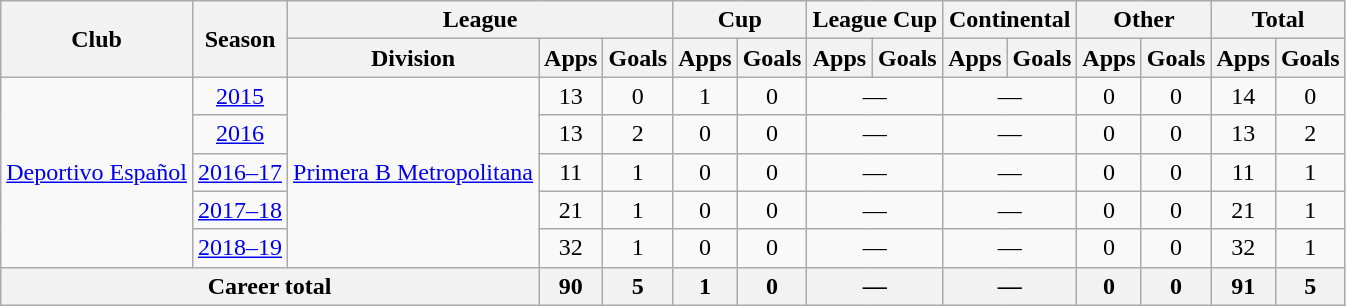<table class="wikitable" style="text-align:center">
<tr>
<th rowspan="2">Club</th>
<th rowspan="2">Season</th>
<th colspan="3">League</th>
<th colspan="2">Cup</th>
<th colspan="2">League Cup</th>
<th colspan="2">Continental</th>
<th colspan="2">Other</th>
<th colspan="2">Total</th>
</tr>
<tr>
<th>Division</th>
<th>Apps</th>
<th>Goals</th>
<th>Apps</th>
<th>Goals</th>
<th>Apps</th>
<th>Goals</th>
<th>Apps</th>
<th>Goals</th>
<th>Apps</th>
<th>Goals</th>
<th>Apps</th>
<th>Goals</th>
</tr>
<tr>
<td rowspan="5"><a href='#'>Deportivo Español</a></td>
<td><a href='#'>2015</a></td>
<td rowspan="5"><a href='#'>Primera B Metropolitana</a></td>
<td>13</td>
<td>0</td>
<td>1</td>
<td>0</td>
<td colspan="2">—</td>
<td colspan="2">—</td>
<td>0</td>
<td>0</td>
<td>14</td>
<td>0</td>
</tr>
<tr>
<td><a href='#'>2016</a></td>
<td>13</td>
<td>2</td>
<td>0</td>
<td>0</td>
<td colspan="2">—</td>
<td colspan="2">—</td>
<td>0</td>
<td>0</td>
<td>13</td>
<td>2</td>
</tr>
<tr>
<td><a href='#'>2016–17</a></td>
<td>11</td>
<td>1</td>
<td>0</td>
<td>0</td>
<td colspan="2">—</td>
<td colspan="2">—</td>
<td>0</td>
<td>0</td>
<td>11</td>
<td>1</td>
</tr>
<tr>
<td><a href='#'>2017–18</a></td>
<td>21</td>
<td>1</td>
<td>0</td>
<td>0</td>
<td colspan="2">—</td>
<td colspan="2">—</td>
<td>0</td>
<td>0</td>
<td>21</td>
<td>1</td>
</tr>
<tr>
<td><a href='#'>2018–19</a></td>
<td>32</td>
<td>1</td>
<td>0</td>
<td>0</td>
<td colspan="2">—</td>
<td colspan="2">—</td>
<td>0</td>
<td>0</td>
<td>32</td>
<td>1</td>
</tr>
<tr>
<th colspan="3">Career total</th>
<th>90</th>
<th>5</th>
<th>1</th>
<th>0</th>
<th colspan="2">—</th>
<th colspan="2">—</th>
<th>0</th>
<th>0</th>
<th>91</th>
<th>5</th>
</tr>
</table>
